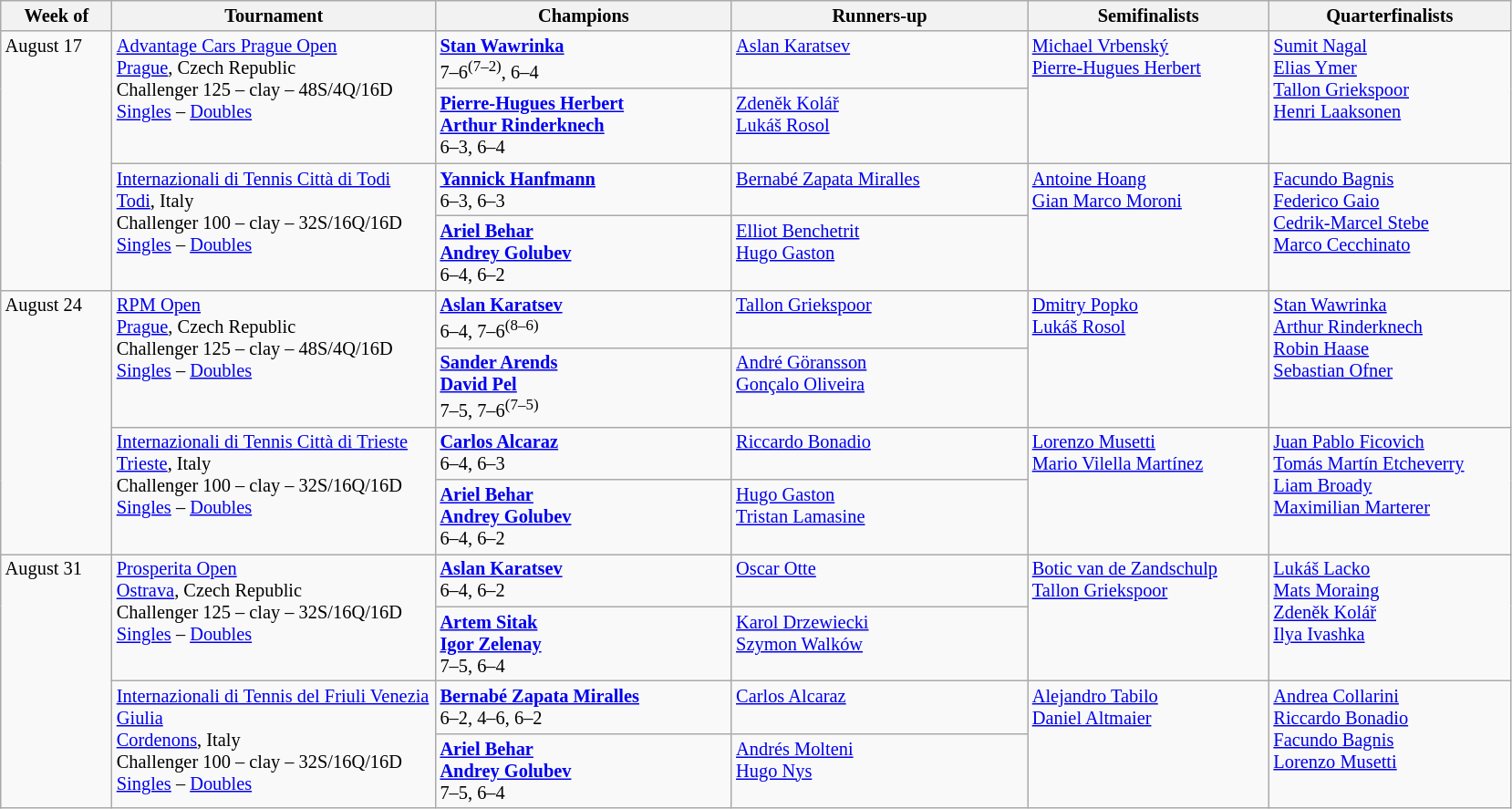<table class="wikitable" style="font-size:85%;">
<tr>
<th width="75">Week of</th>
<th width="230">Tournament</th>
<th width="210">Champions</th>
<th width="210">Runners-up</th>
<th width="170">Semifinalists</th>
<th width="170">Quarterfinalists</th>
</tr>
<tr valign=top>
<td rowspan=4>August 17</td>
<td rowspan=2><a href='#'>Advantage Cars Prague Open</a><br><a href='#'>Prague</a>, Czech Republic <br> Challenger 125 – clay – 48S/4Q/16D<br><a href='#'>Singles</a> – <a href='#'>Doubles</a></td>
<td> <strong><a href='#'>Stan Wawrinka</a></strong><br>7–6<sup>(7–2)</sup>, 6–4</td>
<td> <a href='#'>Aslan Karatsev</a></td>
<td rowspan=2> <a href='#'>Michael Vrbenský</a> <br>  <a href='#'>Pierre-Hugues Herbert</a></td>
<td rowspan=2> <a href='#'>Sumit Nagal</a> <br>  <a href='#'>Elias Ymer</a> <br> <a href='#'>Tallon Griekspoor</a> <br>  <a href='#'>Henri Laaksonen</a></td>
</tr>
<tr valign=top>
<td> <strong><a href='#'>Pierre-Hugues Herbert</a></strong><br> <strong><a href='#'>Arthur Rinderknech</a></strong><br>6–3, 6–4</td>
<td> <a href='#'>Zdeněk Kolář</a><br> <a href='#'>Lukáš Rosol</a></td>
</tr>
<tr valign=top>
<td rowspan=2><a href='#'>Internazionali di Tennis Città di Todi</a><br><a href='#'>Todi</a>, Italy <br> Challenger 100 – clay – 32S/16Q/16D<br><a href='#'>Singles</a> – <a href='#'>Doubles</a></td>
<td> <strong><a href='#'>Yannick Hanfmann</a></strong><br>6–3, 6–3</td>
<td> <a href='#'>Bernabé Zapata Miralles</a></td>
<td rowspan=2> <a href='#'>Antoine Hoang</a> <br>  <a href='#'>Gian Marco Moroni</a></td>
<td rowspan=2> <a href='#'>Facundo Bagnis</a> <br> <a href='#'>Federico Gaio</a><br> <a href='#'>Cedrik-Marcel Stebe</a><br>  <a href='#'>Marco Cecchinato</a></td>
</tr>
<tr valign=top>
<td> <strong><a href='#'>Ariel Behar</a></strong><br> <strong><a href='#'>Andrey Golubev</a></strong><br>6–4, 6–2</td>
<td> <a href='#'>Elliot Benchetrit</a><br> <a href='#'>Hugo Gaston</a></td>
</tr>
<tr valign=top>
<td rowspan=4>August 24</td>
<td rowspan=2><a href='#'>RPM Open</a><br><a href='#'>Prague</a>, Czech Republic <br> Challenger 125 – clay – 48S/4Q/16D<br><a href='#'>Singles</a> – <a href='#'>Doubles</a></td>
<td> <strong><a href='#'>Aslan Karatsev</a></strong><br>6–4, 7–6<sup>(8–6)</sup></td>
<td> <a href='#'>Tallon Griekspoor</a></td>
<td rowspan=2> <a href='#'>Dmitry Popko</a> <br>  <a href='#'>Lukáš Rosol</a></td>
<td rowspan=2> <a href='#'>Stan Wawrinka</a> <br> <a href='#'>Arthur Rinderknech</a> <br> <a href='#'>Robin Haase</a> <br>  <a href='#'>Sebastian Ofner</a></td>
</tr>
<tr valign=top>
<td> <strong><a href='#'>Sander Arends</a></strong><br> <strong><a href='#'>David Pel</a></strong><br>7–5, 7–6<sup>(7–5)</sup></td>
<td> <a href='#'>André Göransson</a><br> <a href='#'>Gonçalo Oliveira</a></td>
</tr>
<tr valign=top>
<td rowspan=2><a href='#'>Internazionali di Tennis Città di Trieste</a><br><a href='#'>Trieste</a>, Italy <br> Challenger 100 – clay – 32S/16Q/16D<br><a href='#'>Singles</a> – <a href='#'>Doubles</a></td>
<td> <strong><a href='#'>Carlos Alcaraz</a></strong><br>6–4, 6–3</td>
<td> <a href='#'>Riccardo Bonadio</a></td>
<td rowspan=2> <a href='#'>Lorenzo Musetti</a> <br>  <a href='#'>Mario Vilella Martínez</a></td>
<td rowspan=2> <a href='#'>Juan Pablo Ficovich</a> <br> <a href='#'>Tomás Martín Etcheverry</a> <br> <a href='#'>Liam Broady</a> <br>  <a href='#'>Maximilian Marterer</a></td>
</tr>
<tr valign=top>
<td> <strong><a href='#'>Ariel Behar</a></strong><br> <strong><a href='#'>Andrey Golubev</a></strong><br>6–4, 6–2</td>
<td> <a href='#'>Hugo Gaston</a><br> <a href='#'>Tristan Lamasine</a></td>
</tr>
<tr valign=top>
<td rowspan=4>August 31</td>
<td rowspan=2><a href='#'>Prosperita Open</a><br><a href='#'>Ostrava</a>, Czech Republic <br> Challenger 125 – clay – 32S/16Q/16D<br><a href='#'>Singles</a> – <a href='#'>Doubles</a></td>
<td> <strong><a href='#'>Aslan Karatsev</a></strong><br>6–4, 6–2</td>
<td> <a href='#'>Oscar Otte</a></td>
<td rowspan=2> <a href='#'>Botic van de Zandschulp</a> <br>  <a href='#'>Tallon Griekspoor</a></td>
<td rowspan=2> <a href='#'>Lukáš Lacko</a> <br> <a href='#'>Mats Moraing</a> <br> <a href='#'>Zdeněk Kolář</a> <br>  <a href='#'>Ilya Ivashka</a></td>
</tr>
<tr valign=top>
<td> <strong><a href='#'>Artem Sitak</a></strong><br> <strong><a href='#'>Igor Zelenay</a></strong><br>7–5, 6–4</td>
<td> <a href='#'>Karol Drzewiecki</a><br> <a href='#'>Szymon Walków</a></td>
</tr>
<tr valign=top>
<td rowspan=2><a href='#'>Internazionali di Tennis del Friuli Venezia Giulia</a><br><a href='#'>Cordenons</a>, Italy <br> Challenger 100 – clay – 32S/16Q/16D<br><a href='#'>Singles</a> – <a href='#'>Doubles</a></td>
<td> <strong><a href='#'>Bernabé Zapata Miralles</a></strong><br>6–2, 4–6, 6–2</td>
<td> <a href='#'>Carlos Alcaraz</a></td>
<td rowspan=2> <a href='#'>Alejandro Tabilo</a> <br>  <a href='#'>Daniel Altmaier</a></td>
<td rowspan=2> <a href='#'>Andrea Collarini</a> <br> <a href='#'>Riccardo Bonadio</a> <br> <a href='#'>Facundo Bagnis</a> <br>  <a href='#'>Lorenzo Musetti</a></td>
</tr>
<tr valign=top>
<td> <strong><a href='#'>Ariel Behar</a></strong><br> <strong><a href='#'>Andrey Golubev</a></strong><br>7–5, 6–4</td>
<td> <a href='#'>Andrés Molteni</a><br> <a href='#'>Hugo Nys</a></td>
</tr>
</table>
